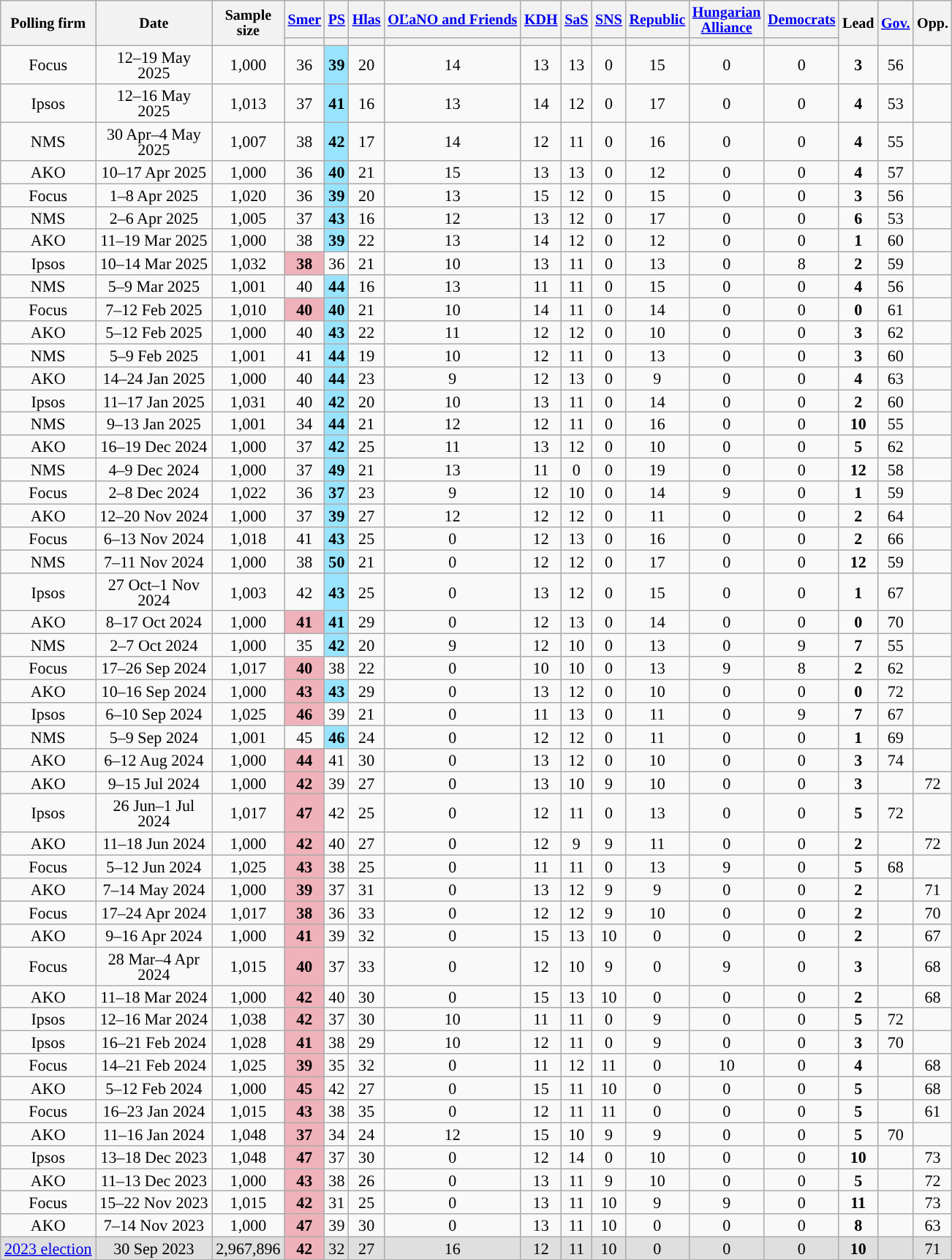<table class="wikitable sortable nowrap mw-datatable" style="text-align:center; font-size:92%; line-height:14px;">
<tr style="font-size:91%";>
<th rowspan="2">Polling firm</th>
<th rowspan="2" style="width:100px;" data-sort-type="date" ;>Date</th>
<th class="unsortable" rowspan=2>Sample<br>size</th>
<th class="unsortable"><a href='#'>Smer</a></th>
<th class="unsortable"><a href='#'>PS</a></th>
<th class="unsortable"><a href='#'>Hlas</a></th>
<th class="unsortable"><a href='#'>OĽaNO and Friends</a></th>
<th class="unsortable"><a href='#'>KDH</a></th>
<th class="unsortable"><a href='#'>SaS</a></th>
<th class="unsortable"><a href='#'>SNS</a></th>
<th class="unsortable"><a href='#'>Republic</a></th>
<th class="unsortable"><a href='#'>Hungarian<br> Alliance</a></th>
<th class="unsortable"><a href='#'>Democrats</a></th>
<th class="unsortable" rowspan=2>Lead</th>
<th class="unsortable" rowspan=2><a href='#'>Gov.</a></th>
<th class="unsortable" rowspan=2>Opp.</th>
</tr>
<tr>
<th style="background:"></th>
<th style="background:"></th>
<th style="background:"></th>
<th style="background:"></th>
<th style="background:"></th>
<th style="background:"></th>
<th style="background:"></th>
<th style="background:"></th>
<th style="background:"></th>
<th style="background:"></th>
</tr>
<tr>
<td>Focus</td>
<td>12–19 May 2025</td>
<td>1,000</td>
<td>36</td>
<td style="background:#98e4ff;"><strong>39</strong></td>
<td>20</td>
<td>14</td>
<td>13</td>
<td>13</td>
<td>0</td>
<td>15</td>
<td>0</td>
<td>0</td>
<td style="background:"><strong>3</strong></td>
<td>56</td>
<td></td>
</tr>
<tr>
<td>Ipsos</td>
<td>12–16 May 2025</td>
<td>1,013</td>
<td>37</td>
<td style="background:#98e4ff;"><strong>41</strong></td>
<td>16</td>
<td>13</td>
<td>14</td>
<td>12</td>
<td>0</td>
<td>17</td>
<td>0</td>
<td>0</td>
<td style="background:"><strong>4</strong></td>
<td>53</td>
<td></td>
</tr>
<tr>
<td>NMS</td>
<td>30 Apr–4 May 2025</td>
<td>1,007</td>
<td>38</td>
<td style="background:#98e4ff;"><strong>42</strong></td>
<td>17</td>
<td>14</td>
<td>12</td>
<td>11</td>
<td>0</td>
<td>16</td>
<td>0</td>
<td>0</td>
<td style="background:"><strong>4</strong></td>
<td>55</td>
<td></td>
</tr>
<tr>
<td>AKO</td>
<td>10–17 Apr 2025</td>
<td>1,000</td>
<td>36</td>
<td style="background:#98e4ff;"><strong>40</strong></td>
<td>21</td>
<td>15</td>
<td>13</td>
<td>13</td>
<td>0</td>
<td>12</td>
<td>0</td>
<td>0</td>
<td style="background:"><strong>4</strong></td>
<td>57</td>
<td></td>
</tr>
<tr>
<td>Focus</td>
<td>1–8 Apr 2025</td>
<td>1,020</td>
<td>36</td>
<td style="background:#98e4ff;"><strong>39</strong></td>
<td>20</td>
<td>13</td>
<td>15</td>
<td>12</td>
<td>0</td>
<td>15</td>
<td>0</td>
<td>0</td>
<td style="background:"><strong>3</strong></td>
<td>56</td>
<td></td>
</tr>
<tr>
<td>NMS</td>
<td>2–6 Apr 2025</td>
<td>1,005</td>
<td>37</td>
<td style="background:#98e4ff;"><strong>43</strong></td>
<td>16</td>
<td>12</td>
<td>13</td>
<td>12</td>
<td>0</td>
<td>17</td>
<td>0</td>
<td>0</td>
<td style="background:"><strong>6</strong></td>
<td>53</td>
<td></td>
</tr>
<tr>
<td>AKO</td>
<td>11–19 Mar 2025</td>
<td>1,000</td>
<td>38</td>
<td style="background:#98e4ff;"><strong>39</strong></td>
<td>22</td>
<td>13</td>
<td>14</td>
<td>12</td>
<td>0</td>
<td>12</td>
<td>0</td>
<td>0</td>
<td style="background:"><strong>1</strong></td>
<td>60</td>
<td></td>
</tr>
<tr>
<td>Ipsos</td>
<td data-sort-value="2025-03-16">10–14 Mar 2025</td>
<td>1,032</td>
<td style="background:#F0B2BA;"><strong>38</strong></td>
<td>36</td>
<td>21</td>
<td>10</td>
<td>13</td>
<td>11</td>
<td>0</td>
<td>13</td>
<td>0</td>
<td>8</td>
<td style="background:"><strong>2</strong></td>
<td>59</td>
<td></td>
</tr>
<tr>
<td>NMS</td>
<td>5–9 Mar 2025</td>
<td>1,001</td>
<td>40</td>
<td style="background:#98e4ff;"><strong>44</strong></td>
<td>16</td>
<td>13</td>
<td>11</td>
<td>11</td>
<td>0</td>
<td>15</td>
<td>0</td>
<td>0</td>
<td style="background:"><strong>4</strong></td>
<td>56</td>
<td></td>
</tr>
<tr>
<td>Focus</td>
<td>7–12 Feb 2025</td>
<td>1,010</td>
<td style="background:#F0B2BA;"><strong>40</strong></td>
<td style="background:#98e4ff;"><strong>40</strong></td>
<td>21</td>
<td>10</td>
<td>14</td>
<td>11</td>
<td>0</td>
<td>14</td>
<td>0</td>
<td>0</td>
<td><strong>0</strong></td>
<td>61</td>
<td></td>
</tr>
<tr>
<td>AKO</td>
<td>5–12 Feb 2025</td>
<td>1,000</td>
<td>40</td>
<td style="background:#98e4ff;"><strong>43</strong></td>
<td>22</td>
<td>11</td>
<td>12</td>
<td>12</td>
<td>0</td>
<td>10</td>
<td>0</td>
<td>0</td>
<td style="background:"><strong>3</strong></td>
<td>62</td>
<td></td>
</tr>
<tr>
<td>NMS</td>
<td>5–9 Feb 2025</td>
<td>1,001</td>
<td>41</td>
<td style="background:#98e4ff;"><strong>44</strong></td>
<td>19</td>
<td>10</td>
<td>12</td>
<td>11</td>
<td>0</td>
<td>13</td>
<td>0</td>
<td>0</td>
<td style="background:"><strong>3</strong></td>
<td>60</td>
<td></td>
</tr>
<tr>
<td>AKO</td>
<td>14–24 Jan 2025</td>
<td>1,000</td>
<td>40</td>
<td style="background:#98e4ff;"><strong>44</strong></td>
<td>23</td>
<td>9</td>
<td>12</td>
<td>13</td>
<td>0</td>
<td>9</td>
<td>0</td>
<td>0</td>
<td style="background:"><strong>4</strong></td>
<td>63</td>
<td></td>
</tr>
<tr>
<td>Ipsos</td>
<td>11–17 Jan 2025</td>
<td>1,031</td>
<td>40</td>
<td style="background:#98e4ff;"><strong>42</strong></td>
<td>20</td>
<td>10</td>
<td>13</td>
<td>11</td>
<td>0</td>
<td>14</td>
<td>0</td>
<td>0</td>
<td style="background:"><strong>2</strong></td>
<td>60</td>
<td></td>
</tr>
<tr>
<td>NMS</td>
<td>9–13 Jan 2025</td>
<td>1,001</td>
<td>34</td>
<td style="background:#98e4ff;"><strong>44</strong></td>
<td>21</td>
<td>12</td>
<td>12</td>
<td>11</td>
<td>0</td>
<td>16</td>
<td>0</td>
<td>0</td>
<td style="background:"><strong>10</strong></td>
<td>55</td>
<td></td>
</tr>
<tr>
<td>AKO</td>
<td>16–19 Dec 2024</td>
<td>1,000</td>
<td>37</td>
<td style="background:#98e4ff;"><strong>42</strong></td>
<td>25</td>
<td>11</td>
<td>13</td>
<td>12</td>
<td>0</td>
<td>10</td>
<td>0</td>
<td>0</td>
<td style="background:"><strong>5</strong></td>
<td>62</td>
<td></td>
</tr>
<tr>
<td>NMS</td>
<td>4–9 Dec 2024</td>
<td>1,000</td>
<td>37</td>
<td style="background:#98e4ff;"><strong>49</strong></td>
<td>21</td>
<td>13</td>
<td>11</td>
<td>0</td>
<td>0</td>
<td>19</td>
<td>0</td>
<td>0</td>
<td style="background:"><strong>12</strong></td>
<td>58</td>
<td></td>
</tr>
<tr>
<td>Focus</td>
<td>2–8 Dec 2024</td>
<td>1,022</td>
<td>36</td>
<td style="background:#98e4ff;"><strong>37</strong></td>
<td>23</td>
<td>9</td>
<td>12</td>
<td>10</td>
<td>0</td>
<td>14</td>
<td>9</td>
<td>0</td>
<td style="background:"><strong>1</strong></td>
<td>59</td>
<td></td>
</tr>
<tr>
<td>AKO</td>
<td>12–20 Nov 2024</td>
<td>1,000</td>
<td>37</td>
<td style="background:#98e4ff;"><strong>39</strong></td>
<td>27</td>
<td>12</td>
<td>12</td>
<td>12</td>
<td>0</td>
<td>11</td>
<td>0</td>
<td>0</td>
<td style="background:"><strong>2</strong></td>
<td>64</td>
<td></td>
</tr>
<tr>
<td>Focus</td>
<td>6–13 Nov 2024</td>
<td>1,018</td>
<td>41</td>
<td style="background:#98e4ff;"><strong>43</strong></td>
<td>25</td>
<td>0</td>
<td>12</td>
<td>13</td>
<td>0</td>
<td>16</td>
<td>0</td>
<td>0</td>
<td style="background:"><strong>2</strong></td>
<td>66</td>
<td></td>
</tr>
<tr>
<td>NMS</td>
<td>7–11 Nov 2024</td>
<td>1,000</td>
<td>38</td>
<td style="background:#98e4ff;"><strong>50</strong></td>
<td>21</td>
<td>0</td>
<td>12</td>
<td>12</td>
<td>0</td>
<td>17</td>
<td>0</td>
<td>0</td>
<td style="background:"><strong>12</strong></td>
<td>59</td>
<td></td>
</tr>
<tr>
<td>Ipsos</td>
<td>27 Oct–1 Nov 2024</td>
<td>1,003</td>
<td>42</td>
<td style="background:#98e4ff;"><strong>43</strong></td>
<td>25</td>
<td>0</td>
<td>13</td>
<td>12</td>
<td>0</td>
<td>15</td>
<td>0</td>
<td>0</td>
<td style="background:"><strong>1</strong></td>
<td>67</td>
<td></td>
</tr>
<tr>
<td>AKO</td>
<td>8–17 Oct 2024</td>
<td>1,000</td>
<td style="background:#F0B2BA;"><strong>41</strong></td>
<td style="background:#98e4ff;"><strong>41</strong></td>
<td>29</td>
<td>0</td>
<td>12</td>
<td>13</td>
<td>0</td>
<td>14</td>
<td>0</td>
<td>0</td>
<td><strong>0</strong></td>
<td>70</td>
<td></td>
</tr>
<tr>
<td>NMS</td>
<td>2–7 Oct 2024</td>
<td>1,000</td>
<td>35</td>
<td style="background:#98e4ff;"><strong>42</strong></td>
<td>20</td>
<td>9</td>
<td>12</td>
<td>10</td>
<td>0</td>
<td>13</td>
<td>0</td>
<td>9</td>
<td style="background:"><strong>7</strong></td>
<td>55</td>
<td></td>
</tr>
<tr>
<td>Focus</td>
<td>17–26 Sep 2024</td>
<td>1,017</td>
<td style="background:#F0B2BA;"><strong>40</strong></td>
<td>38</td>
<td>22</td>
<td>0</td>
<td>10</td>
<td>10</td>
<td>0</td>
<td>13</td>
<td>9</td>
<td>8</td>
<td style="background:"><strong>2</strong></td>
<td>62</td>
<td></td>
</tr>
<tr>
<td>AKO</td>
<td>10–16 Sep 2024</td>
<td>1,000</td>
<td style="background:#F0B2BA;"><strong>43</strong></td>
<td style="background:#98e4ff;"><strong>43</strong></td>
<td>29</td>
<td>0</td>
<td>13</td>
<td>12</td>
<td>0</td>
<td>10</td>
<td>0</td>
<td>0</td>
<td><strong>0</strong></td>
<td>72</td>
<td></td>
</tr>
<tr>
<td>Ipsos</td>
<td data-sort-value="2024-09-10">6–10 Sep 2024</td>
<td>1,025</td>
<td style="background:#F0B2BA;"><strong>46</strong></td>
<td>39</td>
<td>21</td>
<td>0</td>
<td>11</td>
<td>13</td>
<td>0</td>
<td>11</td>
<td>0</td>
<td>9</td>
<td style="background:"><strong>7</strong></td>
<td>67</td>
<td></td>
</tr>
<tr>
<td>NMS</td>
<td data-sort-value="2024-09-11">5–9 Sep 2024</td>
<td>1,001</td>
<td>45</td>
<td style="background:#98e4ff;"><strong>46</strong></td>
<td>24</td>
<td>0</td>
<td>12</td>
<td>12</td>
<td>0</td>
<td>11</td>
<td>0</td>
<td>0</td>
<td style="background:"><strong>1</strong></td>
<td>69</td>
<td></td>
</tr>
<tr>
<td>AKO</td>
<td data-sort-value="2024-08-19">6–12 Aug 2024</td>
<td>1,000</td>
<td style="background:#F0B2BA;"><strong>44</strong></td>
<td>41</td>
<td>30</td>
<td>0</td>
<td>13</td>
<td>12</td>
<td>0</td>
<td>10</td>
<td>0</td>
<td>0</td>
<td style="background:"><strong>3</strong></td>
<td>74</td>
<td></td>
</tr>
<tr>
<td>AKO</td>
<td data-sort-value="2024-07-23">9–15 Jul 2024</td>
<td>1,000</td>
<td style="background:#F0B2BA;"><strong>42</strong></td>
<td>39</td>
<td>27</td>
<td>0</td>
<td>13</td>
<td>10</td>
<td>9</td>
<td>10</td>
<td>0</td>
<td>0</td>
<td style="background:"><strong>3</strong></td>
<td></td>
<td>72</td>
</tr>
<tr>
<td>Ipsos</td>
<td data-sort-value="2024-07-02">26 Jun–1 Jul 2024</td>
<td>1,017</td>
<td style="background:#F0B2BA;"><strong>47</strong></td>
<td>42</td>
<td>25</td>
<td>0</td>
<td>12</td>
<td>11</td>
<td>0</td>
<td>13</td>
<td>0</td>
<td>0</td>
<td style="background:"><strong>5</strong></td>
<td>72</td>
<td></td>
</tr>
<tr>
<td>AKO</td>
<td data-sort-value="2024-06-21">11–18 Jun 2024</td>
<td>1,000</td>
<td style="background:#F0B2BA;"><strong>42</strong></td>
<td>40</td>
<td>27</td>
<td>0</td>
<td>12</td>
<td>9</td>
<td>9</td>
<td>11</td>
<td>0</td>
<td>0</td>
<td style="background:"><strong>2</strong></td>
<td></td>
<td>72</td>
</tr>
<tr>
<td>Focus</td>
<td data-sort-value="2024-06-18">5–12 Jun 2024</td>
<td>1,025</td>
<td style="background:#F0B2BA;"><strong>43</strong></td>
<td>38</td>
<td>25</td>
<td>0</td>
<td>11</td>
<td>11</td>
<td>0</td>
<td>13</td>
<td>9</td>
<td>0</td>
<td style="background:"><strong>5</strong></td>
<td>68</td>
<td></td>
</tr>
<tr>
<td>AKO</td>
<td data-sort-value="2024-05-14">7–14 May 2024</td>
<td>1,000</td>
<td style="background:#F0B2BA;"><strong>39</strong></td>
<td>37</td>
<td>31</td>
<td>0</td>
<td>13</td>
<td>12</td>
<td>9</td>
<td>9</td>
<td>0</td>
<td>0</td>
<td style="background:"><strong>2</strong></td>
<td></td>
<td>71</td>
</tr>
<tr>
<td>Focus</td>
<td data-sort-value="2024-04-24">17–24 Apr 2024</td>
<td>1,017</td>
<td style="background:#F0B2BA;"><strong>38</strong></td>
<td>36</td>
<td>33</td>
<td>0</td>
<td>12</td>
<td>12</td>
<td>9</td>
<td>10</td>
<td>0</td>
<td>0</td>
<td style="background:"><strong>2</strong></td>
<td></td>
<td>70</td>
</tr>
<tr>
<td>AKO</td>
<td data-sort-value="2024-04-16">9–16 Apr 2024</td>
<td>1,000</td>
<td style="background:#F0B2BA;"><strong>41</strong></td>
<td>39</td>
<td>32</td>
<td>0</td>
<td>15</td>
<td>13</td>
<td>10</td>
<td>0</td>
<td>0</td>
<td>0</td>
<td style="background:"><strong>2</strong></td>
<td></td>
<td>67</td>
</tr>
<tr>
<td>Focus</td>
<td data-sort-value="2024-04-04">28 Mar–4 Apr 2024</td>
<td>1,015</td>
<td style="background:#F0B2BA;"><strong>40</strong></td>
<td>37</td>
<td>33</td>
<td>0</td>
<td>12</td>
<td>10</td>
<td>9</td>
<td>0</td>
<td>9</td>
<td>0</td>
<td style="background:"><strong>3</strong></td>
<td></td>
<td>68</td>
</tr>
<tr>
<td>AKO</td>
<td data-sort-value="2024-03-18">11–18 Mar 2024</td>
<td>1,000</td>
<td style="background:#F0B2BA;"><strong>42</strong></td>
<td>40</td>
<td>30</td>
<td>0</td>
<td>15</td>
<td>13</td>
<td>10</td>
<td>0</td>
<td>0</td>
<td>0</td>
<td style="background:"><strong>2</strong></td>
<td></td>
<td>68</td>
</tr>
<tr>
<td>Ipsos</td>
<td data-sort-value="2024-03-16">12–16 Mar 2024</td>
<td>1,038</td>
<td style="background:#F0B2BA;"><strong>42</strong></td>
<td>37</td>
<td>30</td>
<td>10</td>
<td>11</td>
<td>11</td>
<td>0</td>
<td>9</td>
<td>0</td>
<td>0</td>
<td style="background:"><strong>5</strong></td>
<td>72</td>
<td></td>
</tr>
<tr>
<td>Ipsos</td>
<td data-sort-value="2024-02-21">16–21 Feb 2024</td>
<td>1,028</td>
<td style="background:#F0B2BA;"><strong>41</strong></td>
<td>38</td>
<td>29</td>
<td>10</td>
<td>12</td>
<td>11</td>
<td>0</td>
<td>9</td>
<td>0</td>
<td>0</td>
<td style="background:"><strong>3</strong></td>
<td>70</td>
<td></td>
</tr>
<tr>
<td>Focus</td>
<td data-sort-value="2024-02-21">14–21 Feb 2024</td>
<td>1,025</td>
<td style="background:#F0B2BA;"><strong>39</strong></td>
<td>35</td>
<td>32</td>
<td>0</td>
<td>11</td>
<td>12</td>
<td>11</td>
<td>0</td>
<td>10</td>
<td>0</td>
<td style="background:"><strong>4</strong></td>
<td></td>
<td>68</td>
</tr>
<tr>
<td>AKO</td>
<td data-sort-value="2024-02-12">5–12 Feb 2024</td>
<td>1,000</td>
<td style="background:#F0B2BA;"><strong>45</strong></td>
<td>42</td>
<td>27</td>
<td>0</td>
<td>15</td>
<td>11</td>
<td>10</td>
<td>0</td>
<td>0</td>
<td>0</td>
<td style="background:"><strong>5</strong></td>
<td></td>
<td>68</td>
</tr>
<tr>
<td>Focus</td>
<td data-sort-value="2024-01-23">16–23 Jan 2024</td>
<td>1,015</td>
<td style="background:#F0B2BA;"><strong>43</strong></td>
<td>38</td>
<td>35</td>
<td>0</td>
<td>12</td>
<td>11</td>
<td>11</td>
<td>0</td>
<td>0</td>
<td>0</td>
<td style="background:"><strong>5</strong></td>
<td></td>
<td>61</td>
</tr>
<tr>
<td>AKO</td>
<td data-sort-value="2024-01-16">11–16 Jan 2024</td>
<td>1,048</td>
<td style="background:#F0B2BA;"><strong>37</strong></td>
<td>34</td>
<td>24</td>
<td>12</td>
<td>15</td>
<td>10</td>
<td>9</td>
<td>9</td>
<td>0</td>
<td>0</td>
<td style="background:"><strong>5</strong></td>
<td>70</td>
<td></td>
</tr>
<tr>
<td>Ipsos</td>
<td data-sort-value="2023-12-18">13–18 Dec 2023</td>
<td>1,048</td>
<td style="background:#F0B2BA;"><strong>47</strong></td>
<td>37</td>
<td>30</td>
<td>0</td>
<td>12</td>
<td>14</td>
<td>0</td>
<td>10</td>
<td>0</td>
<td>0</td>
<td style="background:"><strong>10</strong></td>
<td></td>
<td>73</td>
</tr>
<tr>
<td>AKO</td>
<td data-sort-value="2023-12-13">11–13 Dec 2023</td>
<td>1,000</td>
<td style="background:#F0B2BA;"><strong>43</strong></td>
<td>38</td>
<td>26</td>
<td>0</td>
<td>13</td>
<td>11</td>
<td>9</td>
<td>10</td>
<td>0</td>
<td>0</td>
<td style="background:"><strong>5</strong></td>
<td></td>
<td>72</td>
</tr>
<tr>
<td>Focus</td>
<td data-sort-value="2023-11-22">15–22 Nov 2023</td>
<td>1,015</td>
<td style="background:#F0B2BA;"><strong>42</strong></td>
<td>31</td>
<td>25</td>
<td>0</td>
<td>13</td>
<td>11</td>
<td>10</td>
<td>9</td>
<td>9</td>
<td>0</td>
<td style="background:"><strong>11</strong></td>
<td></td>
<td>73</td>
</tr>
<tr>
<td>AKO</td>
<td data-sort-value="2023-11-14">7–14 Nov 2023</td>
<td>1,000</td>
<td style="background:#F0B2BA;"><strong>47</strong></td>
<td>39</td>
<td>30</td>
<td>0</td>
<td>13</td>
<td>11</td>
<td>10</td>
<td>0</td>
<td>0</td>
<td>0</td>
<td style="background:"><strong>8</strong></td>
<td></td>
<td>63</td>
</tr>
<tr style="background:#DFDFDF">
<td><a href='#'>2023 election</a></td>
<td data-sort-value="2023-09-30">30 Sep 2023</td>
<td>2,967,896</td>
<td style="background:#F0B2BA;"><strong>42</strong></td>
<td>32</td>
<td>27</td>
<td>16</td>
<td>12</td>
<td>11</td>
<td>10</td>
<td>0</td>
<td>0</td>
<td>0</td>
<td style="background:"><strong>10</strong></td>
<td></td>
<td>71</td>
</tr>
</table>
